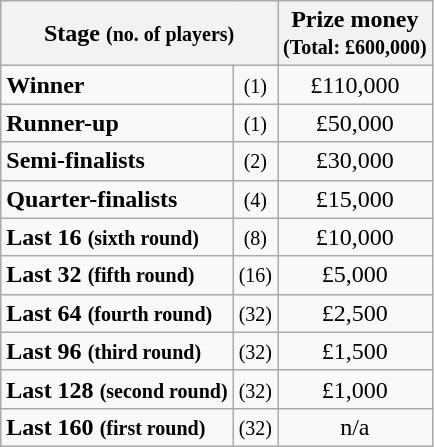<table class="wikitable">
<tr>
<th colspan=2>Stage <small>(no. of players)</small></th>
<th>Prize money<br><small>(Total: £600,000)</small></th>
</tr>
<tr>
<td><strong>Winner</strong></td>
<td align=center><small>(1)</small></td>
<td align=center>£110,000</td>
</tr>
<tr>
<td><strong>Runner-up</strong></td>
<td align=center><small>(1)</small></td>
<td align=center>£50,000</td>
</tr>
<tr>
<td><strong>Semi-finalists</strong></td>
<td align=center><small>(2)</small></td>
<td align=center>£30,000</td>
</tr>
<tr>
<td><strong>Quarter-finalists</strong></td>
<td align=center><small>(4)</small></td>
<td align=center>£15,000</td>
</tr>
<tr>
<td><strong>Last 16 <small>(sixth round)</small></strong></td>
<td align=center><small>(8)</small></td>
<td align=center>£10,000</td>
</tr>
<tr>
<td><strong>Last 32 <small>(fifth round)</small></strong></td>
<td align=center><small>(16)</small></td>
<td align=center>£5,000</td>
</tr>
<tr>
<td><strong>Last 64 <small>(fourth round)</small></strong></td>
<td align=center><small>(32)</small></td>
<td align=center>£2,500</td>
</tr>
<tr>
<td><strong>Last 96 <small>(third round)</small></strong></td>
<td align=center><small>(32)</small></td>
<td align=center>£1,500</td>
</tr>
<tr>
<td><strong>Last 128 <small>(second round)</small></strong></td>
<td align=center><small>(32)</small></td>
<td align=center>£1,000</td>
</tr>
<tr>
<td><strong>Last 160 <small>(first round)</small></strong></td>
<td align=center><small>(32)</small></td>
<td align=center>n/a</td>
</tr>
</table>
